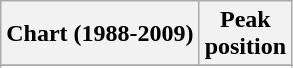<table class="wikitable sortable">
<tr>
<th>Chart (1988-2009)</th>
<th>Peak<br>position</th>
</tr>
<tr>
</tr>
<tr>
</tr>
<tr>
</tr>
<tr>
</tr>
<tr>
</tr>
</table>
